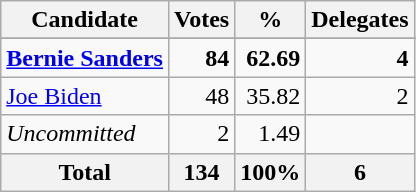<table class="wikitable sortable" style="text-align:right;">
<tr>
<th>Candidate</th>
<th>Votes</th>
<th>%</th>
<th>Delegates</th>
</tr>
<tr>
</tr>
<tr>
<td style="text-align:left;" data-sort-value="Sanders, Bernie"><strong><a href='#'>Bernie Sanders</a></strong></td>
<td><strong>84</strong></td>
<td><strong>62.69</strong></td>
<td><strong>4</strong></td>
</tr>
<tr>
<td style="text-align:left;" data-sort-value="Biden, Joe"><a href='#'>Joe Biden</a></td>
<td>48</td>
<td>35.82</td>
<td>2</td>
</tr>
<tr>
<td style="text-align:left;" data-sort-value="ZZ"><em>Uncommitted</em></td>
<td>2</td>
<td>1.49</td>
<td></td>
</tr>
<tr>
<th>Total</th>
<th>134</th>
<th>100%</th>
<th>6</th>
</tr>
</table>
